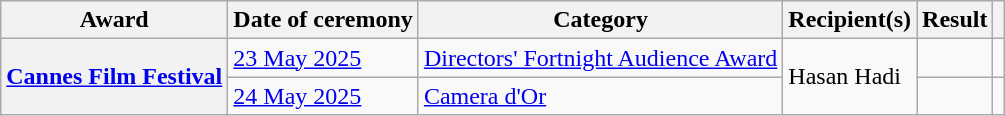<table class="wikitable sortable plainrowheaders">
<tr>
<th scope="col">Award</th>
<th scope="col">Date of ceremony</th>
<th scope="col">Category</th>
<th scope="col">Recipient(s)</th>
<th scope="col">Result</th>
<th scope="col" class="unsortable"></th>
</tr>
<tr>
<th rowspan="2" scope="row"><a href='#'>Cannes Film Festival</a></th>
<td><a href='#'>23 May 2025</a></td>
<td><a href='#'>Directors' Fortnight Audience Award</a></td>
<td rowspan="2">Hasan Hadi</td>
<td></td>
<td align="center"></td>
</tr>
<tr>
<td><a href='#'>24 May 2025</a></td>
<td><a href='#'>Camera d'Or</a></td>
<td></td>
<td align="center"></td>
</tr>
</table>
